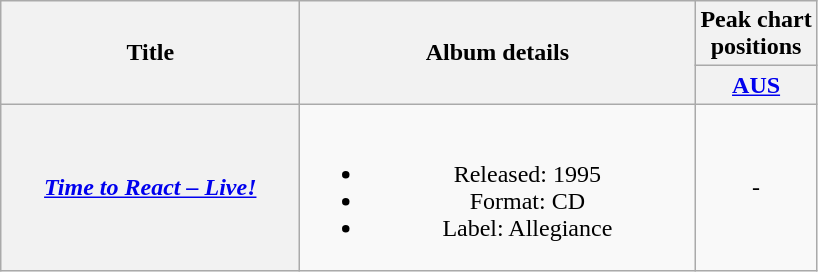<table class="wikitable plainrowheaders" style="text-align:center;" border="1">
<tr>
<th scope="col" rowspan="2" style="width:12em;">Title</th>
<th scope="col" rowspan="2" style="width:16em;">Album details</th>
<th scope="col" colspan="1">Peak chart<br>positions</th>
</tr>
<tr>
<th scope="col" style="text-align:center;"><a href='#'>AUS</a><br></th>
</tr>
<tr>
<th scope="row"><em><a href='#'>Time to React – Live!</a></em></th>
<td><br><ul><li>Released: 1995</li><li>Format: CD</li><li>Label: Allegiance</li></ul></td>
<td align="center">-</td>
</tr>
</table>
